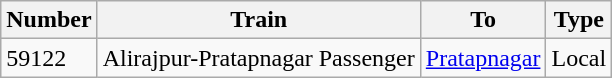<table class="wikitable sortable">
<tr>
<th>Number</th>
<th>Train</th>
<th>To</th>
<th>Type</th>
</tr>
<tr>
<td>59122</td>
<td>Alirajpur-Pratapnagar Passenger</td>
<td><a href='#'>Pratapnagar</a></td>
<td>Local</td>
</tr>
</table>
